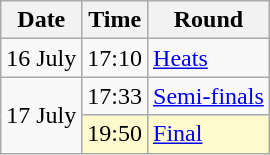<table class="wikitable">
<tr>
<th>Date</th>
<th>Time</th>
<th>Round</th>
</tr>
<tr>
<td>16 July</td>
<td>17:10</td>
<td><a href='#'>Heats</a></td>
</tr>
<tr>
<td rowspan=2>17 July</td>
<td>17:33</td>
<td><a href='#'>Semi-finals</a></td>
</tr>
<tr style=background:lemonchiffon>
<td>19:50</td>
<td><a href='#'>Final</a></td>
</tr>
</table>
